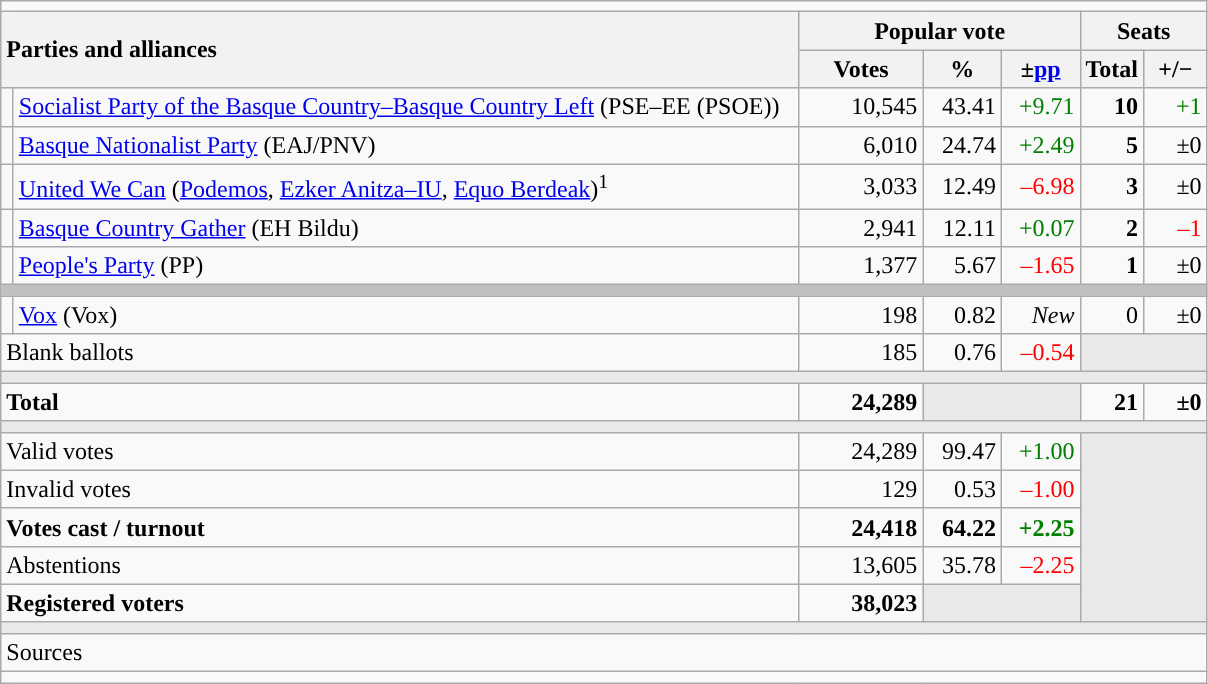<table class="wikitable" style="text-align:right;">
<tr>
<td colspan="7"></td>
</tr>
<tr>
<th style="text-align:left;" rowspan="2" colspan="2" width="525">Parties and alliances</th>
<th colspan="3">Popular vote</th>
<th colspan="2">Seats</th>
</tr>
<tr>
<th width="75">Votes</th>
<th width="45">%</th>
<th width="45">±<a href='#'>pp</a></th>
<th width="35">Total</th>
<th width="35">+/−</th>
</tr>
<tr>
<td width="1" style="color:inherit;background:"></td>
<td align="left"><a href='#'>Socialist Party of the Basque Country–Basque Country Left</a> (PSE–EE (PSOE))</td>
<td>10,545</td>
<td>43.41</td>
<td style="color:green;">+9.71</td>
<td><strong>10</strong></td>
<td style="color:green;">+1</td>
</tr>
<tr>
<td style="color:inherit;background:"></td>
<td align="left"><a href='#'>Basque Nationalist Party</a> (EAJ/PNV)</td>
<td>6,010</td>
<td>24.74</td>
<td style="color:green;">+2.49</td>
<td><strong>5</strong></td>
<td>±0</td>
</tr>
<tr>
<td style="color:inherit;background:"></td>
<td align="left"><a href='#'>United We Can</a> (<a href='#'>Podemos</a>, <a href='#'>Ezker Anitza–IU</a>, <a href='#'>Equo Berdeak</a>)<sup>1</sup></td>
<td>3,033</td>
<td>12.49</td>
<td style="color:red;">–6.98</td>
<td><strong>3</strong></td>
<td>±0</td>
</tr>
<tr>
<td style="color:inherit;background:"></td>
<td align="left"><a href='#'>Basque Country Gather</a> (EH Bildu)</td>
<td>2,941</td>
<td>12.11</td>
<td style="color:green;">+0.07</td>
<td><strong>2</strong></td>
<td style="color:red;">–1</td>
</tr>
<tr>
<td style="color:inherit;background:"></td>
<td align="left"><a href='#'>People's Party</a> (PP)</td>
<td>1,377</td>
<td>5.67</td>
<td style="color:red;">–1.65</td>
<td><strong>1</strong></td>
<td>±0</td>
</tr>
<tr>
<td colspan="7" bgcolor="#C0C0C0"></td>
</tr>
<tr>
<td style="color:inherit;background:"></td>
<td align="left"><a href='#'>Vox</a> (Vox)</td>
<td>198</td>
<td>0.82</td>
<td><em>New</em></td>
<td>0</td>
<td>±0</td>
</tr>
<tr>
<td align="left" colspan="2">Blank ballots</td>
<td>185</td>
<td>0.76</td>
<td style="color:red;">–0.54</td>
<td bgcolor="#E9E9E9" colspan="2"></td>
</tr>
<tr>
<td colspan="7" bgcolor="#E9E9E9"></td>
</tr>
<tr style="font-weight:bold;">
<td align="left" colspan="2">Total</td>
<td>24,289</td>
<td bgcolor="#E9E9E9" colspan="2"></td>
<td>21</td>
<td>±0</td>
</tr>
<tr>
<td colspan="7" bgcolor="#E9E9E9"></td>
</tr>
<tr>
<td align="left" colspan="2">Valid votes</td>
<td>24,289</td>
<td>99.47</td>
<td style="color:green;">+1.00</td>
<td bgcolor="#E9E9E9" colspan="2" rowspan="5"></td>
</tr>
<tr>
<td align="left" colspan="2">Invalid votes</td>
<td>129</td>
<td>0.53</td>
<td style="color:red;">–1.00</td>
</tr>
<tr style="font-weight:bold;">
<td align="left" colspan="2">Votes cast / turnout</td>
<td>24,418</td>
<td>64.22</td>
<td style="color:green;">+2.25</td>
</tr>
<tr>
<td align="left" colspan="2">Abstentions</td>
<td>13,605</td>
<td>35.78</td>
<td style="color:red;">–2.25</td>
</tr>
<tr style="font-weight:bold;">
<td align="left" colspan="2">Registered voters</td>
<td>38,023</td>
<td bgcolor="#E9E9E9" colspan="2"></td>
</tr>
<tr>
<td colspan="7" bgcolor="#E9E9E9"></td>
</tr>
<tr>
<td align="left" colspan="7">Sources</td>
</tr>
<tr>
<td colspan="7" style="text-align:left; max-width:790px;"></td>
</tr>
</table>
